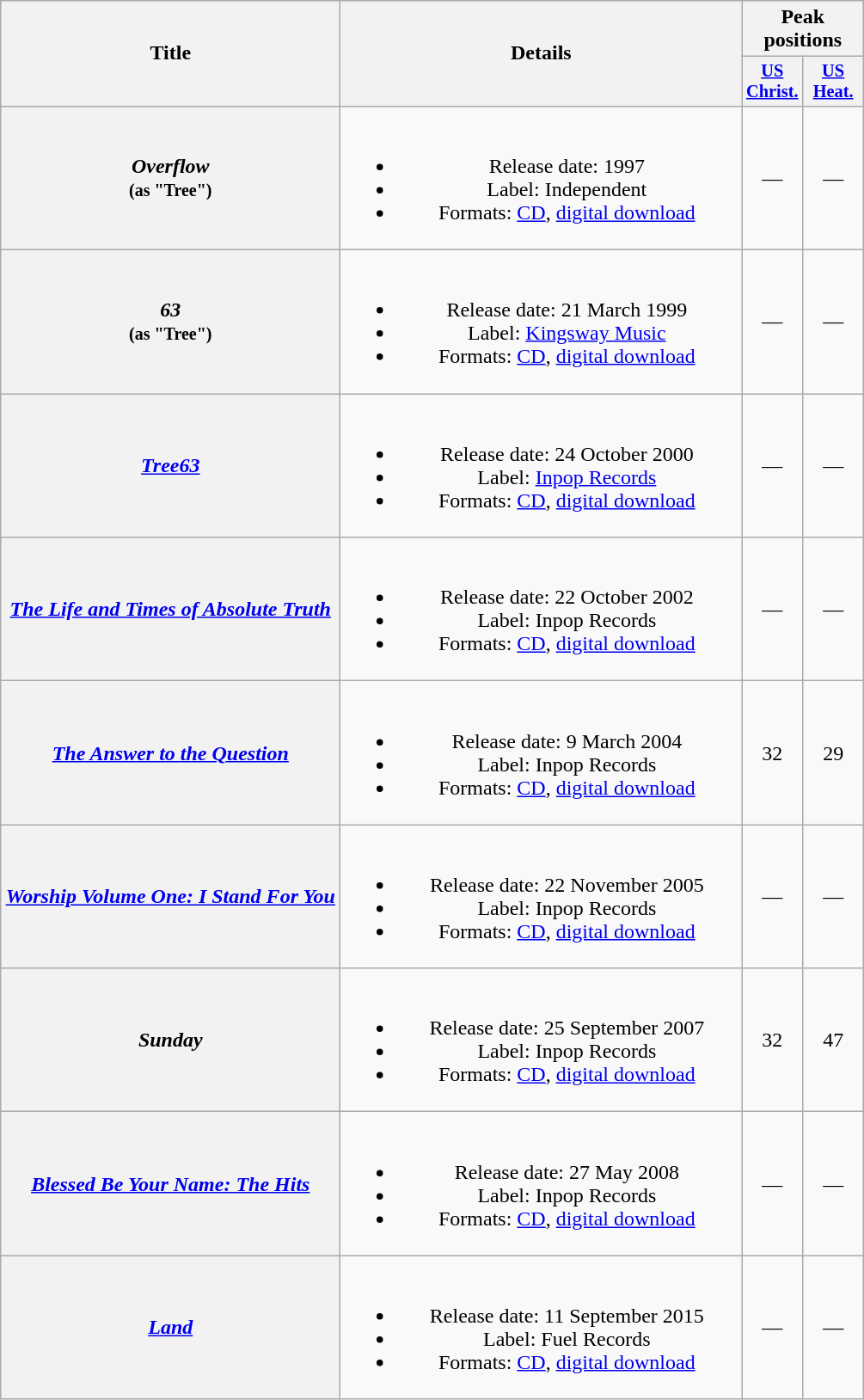<table class="wikitable plainrowheaders" style="text-align:center;">
<tr>
<th scope="col" rowspan="2" style="width:16em;">Title</th>
<th scope="col" rowspan="2" style="width:19em;">Details</th>
<th scope="col" colspan="2">Peak positions</th>
</tr>
<tr>
<th scope="col" style="width:3em;font-size:85%;"><a href='#'>US Christ.</a><br></th>
<th scope="col" style="width:3em;font-size:85%;"><a href='#'>US Heat.</a><br></th>
</tr>
<tr>
<th scope="row"><em>Overflow</em> <br><small>(as "Tree")</small></th>
<td><br><ul><li>Release date: 1997</li><li>Label: Independent</li><li>Formats: <a href='#'>CD</a>, <a href='#'>digital download</a></li></ul></td>
<td>—</td>
<td>—</td>
</tr>
<tr>
<th scope="row"><em>63</em> <br><small>(as "Tree")</small></th>
<td><br><ul><li>Release date: 21 March 1999</li><li>Label: <a href='#'>Kingsway Music</a></li><li>Formats: <a href='#'>CD</a>, <a href='#'>digital download</a></li></ul></td>
<td>—</td>
<td>—</td>
</tr>
<tr>
<th scope="row"><em><a href='#'>Tree63</a></em></th>
<td><br><ul><li>Release date: 24 October 2000</li><li>Label: <a href='#'>Inpop Records</a></li><li>Formats: <a href='#'>CD</a>, <a href='#'>digital download</a></li></ul></td>
<td>—</td>
<td>—</td>
</tr>
<tr>
<th scope="row"><em><a href='#'>The Life and Times of Absolute Truth</a></em></th>
<td><br><ul><li>Release date: 22 October 2002</li><li>Label: Inpop Records</li><li>Formats: <a href='#'>CD</a>, <a href='#'>digital download</a></li></ul></td>
<td>—</td>
<td>—</td>
</tr>
<tr>
<th scope="row"><em><a href='#'>The Answer to the Question</a></em></th>
<td><br><ul><li>Release date: 9 March 2004</li><li>Label: Inpop Records</li><li>Formats: <a href='#'>CD</a>, <a href='#'>digital download</a></li></ul></td>
<td>32</td>
<td>29</td>
</tr>
<tr>
<th scope="row"><em><a href='#'>Worship Volume One: I Stand For You</a></em></th>
<td><br><ul><li>Release date: 22 November 2005</li><li>Label: Inpop Records</li><li>Formats: <a href='#'>CD</a>, <a href='#'>digital download</a></li></ul></td>
<td>—</td>
<td>—</td>
</tr>
<tr>
<th scope="row"><em>Sunday</em></th>
<td><br><ul><li>Release date: 25 September 2007</li><li>Label: Inpop Records</li><li>Formats: <a href='#'>CD</a>, <a href='#'>digital download</a></li></ul></td>
<td>32</td>
<td>47</td>
</tr>
<tr>
<th scope="row"><em><a href='#'>Blessed Be Your Name: The Hits</a></em></th>
<td><br><ul><li>Release date: 27 May 2008</li><li>Label: Inpop Records</li><li>Formats: <a href='#'>CD</a>, <a href='#'>digital download</a></li></ul></td>
<td>—</td>
<td>—</td>
</tr>
<tr>
<th scope="row"><em><a href='#'>Land</a></em></th>
<td><br><ul><li>Release date: 11 September 2015</li><li>Label: Fuel Records</li><li>Formats: <a href='#'>CD</a>, <a href='#'>digital download</a></li></ul></td>
<td>—</td>
<td>—</td>
</tr>
</table>
